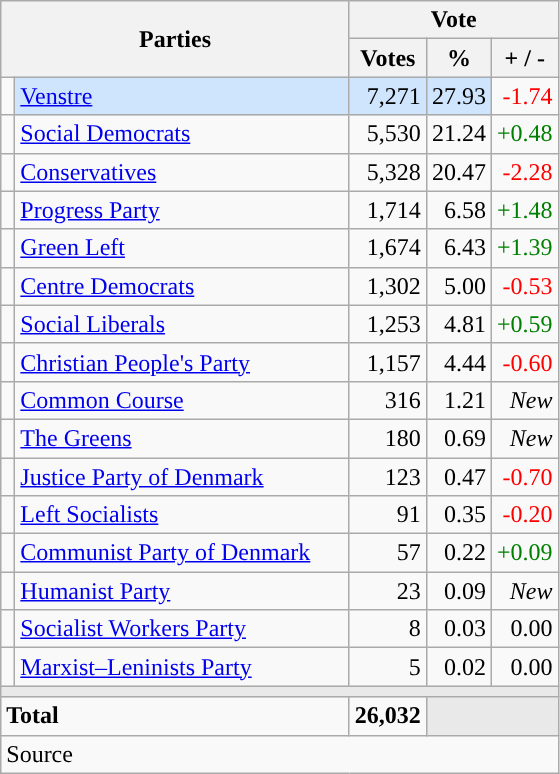<table class="wikitable" style="text-align:right;">
<tr>
<th style="text-align:centre;" rowspan="2" colspan="2" width="225">Parties</th>
<th colspan="3">Vote</th>
</tr>
<tr>
<th width="15">Votes</th>
<th width="15">%</th>
<th width="15">+ / -</th>
</tr>
<tr>
<td width="2" style="color:inherit;background:"></td>
<td bgcolor=#cfe5fe  align="left"><a href='#'>Venstre</a></td>
<td bgcolor=#cfe5fe>7,271</td>
<td bgcolor=#cfe5fe>27.93</td>
<td style=color:red;>-1.74</td>
</tr>
<tr>
<td width="2" style="color:inherit;background:"></td>
<td align="left"><a href='#'>Social Democrats</a></td>
<td>5,530</td>
<td>21.24</td>
<td style=color:green;>+0.48</td>
</tr>
<tr>
<td width="2" style="color:inherit;background:"></td>
<td align="left"><a href='#'>Conservatives</a></td>
<td>5,328</td>
<td>20.47</td>
<td style=color:red;>-2.28</td>
</tr>
<tr>
<td width="2" style="color:inherit;background:"></td>
<td align="left"><a href='#'>Progress Party</a></td>
<td>1,714</td>
<td>6.58</td>
<td style=color:green;>+1.48</td>
</tr>
<tr>
<td width="2" style="color:inherit;background:"></td>
<td align="left"><a href='#'>Green Left</a></td>
<td>1,674</td>
<td>6.43</td>
<td style=color:green;>+1.39</td>
</tr>
<tr>
<td width="2" style="color:inherit;background:"></td>
<td align="left"><a href='#'>Centre Democrats</a></td>
<td>1,302</td>
<td>5.00</td>
<td style=color:red;>-0.53</td>
</tr>
<tr>
<td width="2" style="color:inherit;background:"></td>
<td align="left"><a href='#'>Social Liberals</a></td>
<td>1,253</td>
<td>4.81</td>
<td style=color:green;>+0.59</td>
</tr>
<tr>
<td width="2" style="color:inherit;background:"></td>
<td align="left"><a href='#'>Christian People's Party</a></td>
<td>1,157</td>
<td>4.44</td>
<td style=color:red;>-0.60</td>
</tr>
<tr>
<td width="2" style="color:inherit;background:"></td>
<td align="left"><a href='#'>Common Course</a></td>
<td>316</td>
<td>1.21</td>
<td><em>New</em></td>
</tr>
<tr>
<td width="2" style="color:inherit;background:"></td>
<td align="left"><a href='#'>The Greens</a></td>
<td>180</td>
<td>0.69</td>
<td><em>New</em></td>
</tr>
<tr>
<td width="2" style="color:inherit;background:"></td>
<td align="left"><a href='#'>Justice Party of Denmark</a></td>
<td>123</td>
<td>0.47</td>
<td style=color:red;>-0.70</td>
</tr>
<tr>
<td width="2" style="color:inherit;background:"></td>
<td align="left"><a href='#'>Left Socialists</a></td>
<td>91</td>
<td>0.35</td>
<td style=color:red;>-0.20</td>
</tr>
<tr>
<td width="2" style="color:inherit;background:"></td>
<td align="left"><a href='#'>Communist Party of Denmark</a></td>
<td>57</td>
<td>0.22</td>
<td style=color:green;>+0.09</td>
</tr>
<tr>
<td width="2" style="color:inherit;background:"></td>
<td align="left"><a href='#'>Humanist Party</a></td>
<td>23</td>
<td>0.09</td>
<td><em>New</em></td>
</tr>
<tr>
<td width="2" style="color:inherit;background:"></td>
<td align="left"><a href='#'>Socialist Workers Party</a></td>
<td>8</td>
<td>0.03</td>
<td>0.00</td>
</tr>
<tr>
<td width="2" style="color:inherit;background:"></td>
<td align="left"><a href='#'>Marxist–Leninists Party</a></td>
<td>5</td>
<td>0.02</td>
<td>0.00</td>
</tr>
<tr>
<td colspan="7" bgcolor="#E9E9E9"></td>
</tr>
<tr>
<td align="left" colspan="2"><strong>Total</strong></td>
<td><strong>26,032</strong></td>
<td bgcolor="#E9E9E9" colspan="2"></td>
</tr>
<tr>
<td align="left" colspan="6">Source</td>
</tr>
</table>
